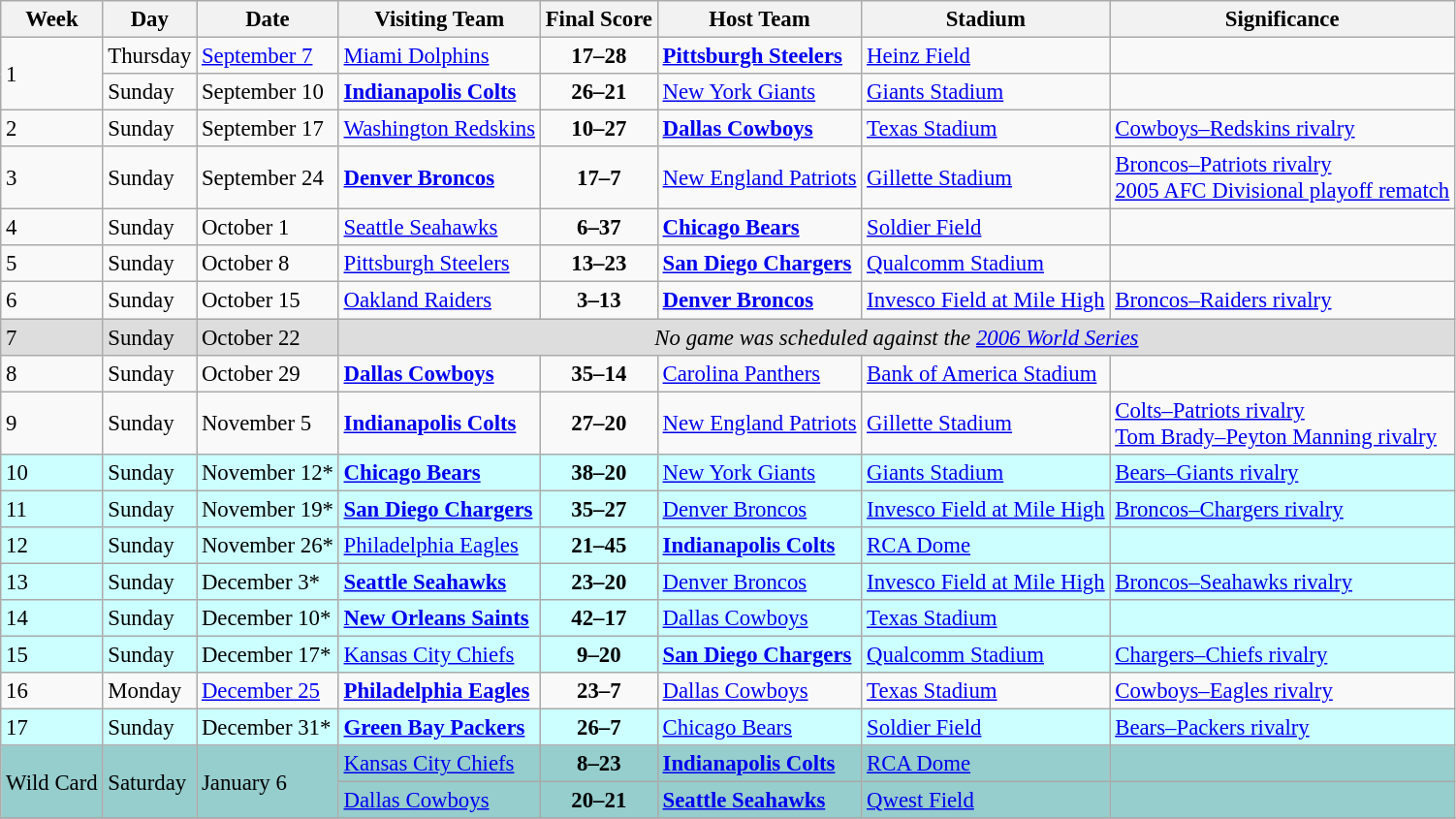<table class="wikitable" style="font-size: 95%;">
<tr>
<th>Week</th>
<th>Day</th>
<th>Date</th>
<th>Visiting Team</th>
<th>Final Score</th>
<th>Host Team</th>
<th>Stadium</th>
<th>Significance</th>
</tr>
<tr>
<td rowspan="2">1</td>
<td>Thursday</td>
<td><a href='#'>September 7</a></td>
<td><a href='#'>Miami Dolphins</a></td>
<td align="center"><strong>17–28</strong></td>
<td><strong><a href='#'>Pittsburgh Steelers</a></strong></td>
<td><a href='#'>Heinz Field</a></td>
<td></td>
</tr>
<tr>
<td>Sunday</td>
<td>September 10</td>
<td><strong><a href='#'>Indianapolis Colts</a></strong></td>
<td align="center"><strong>26–21</strong></td>
<td><a href='#'>New York Giants</a></td>
<td><a href='#'>Giants Stadium</a></td>
<td></td>
</tr>
<tr>
<td>2</td>
<td>Sunday</td>
<td>September 17</td>
<td><a href='#'>Washington Redskins</a></td>
<td align="center"><strong>10–27</strong></td>
<td><strong><a href='#'>Dallas Cowboys</a></strong></td>
<td><a href='#'>Texas Stadium</a></td>
<td><a href='#'>Cowboys–Redskins rivalry</a></td>
</tr>
<tr>
<td>3</td>
<td>Sunday</td>
<td>September 24</td>
<td><strong><a href='#'>Denver Broncos</a></strong></td>
<td align="center"><strong>17–7</strong></td>
<td><a href='#'>New England Patriots</a></td>
<td><a href='#'>Gillette Stadium</a></td>
<td><a href='#'>Broncos–Patriots rivalry</a><br><a href='#'>2005 AFC Divisional playoff rematch</a></td>
</tr>
<tr>
<td>4</td>
<td>Sunday</td>
<td>October 1</td>
<td><a href='#'>Seattle Seahawks</a></td>
<td align="center"><strong>6–37</strong></td>
<td><strong><a href='#'>Chicago Bears</a></strong></td>
<td><a href='#'>Soldier Field</a></td>
<td></td>
</tr>
<tr>
<td>5</td>
<td>Sunday</td>
<td>October 8</td>
<td><a href='#'>Pittsburgh Steelers</a></td>
<td align="center"><strong>13–23</strong></td>
<td><strong><a href='#'>San Diego Chargers</a></strong></td>
<td><a href='#'>Qualcomm Stadium</a></td>
<td></td>
</tr>
<tr>
<td>6</td>
<td>Sunday</td>
<td>October 15</td>
<td><a href='#'>Oakland Raiders</a></td>
<td align="center"><strong>3–13</strong></td>
<td><strong><a href='#'>Denver Broncos</a></strong></td>
<td><a href='#'>Invesco Field at Mile High</a></td>
<td><a href='#'>Broncos–Raiders rivalry</a></td>
</tr>
<tr bgcolor="#ddd">
<td>7</td>
<td>Sunday</td>
<td>October 22</td>
<td colspan="5" align="center"><em>No game was scheduled against the <a href='#'>2006 World Series</a></em></td>
</tr>
<tr>
<td>8</td>
<td>Sunday</td>
<td>October 29</td>
<td><strong><a href='#'>Dallas Cowboys</a></strong></td>
<td align="center"><strong>35–14</strong></td>
<td><a href='#'>Carolina Panthers</a></td>
<td><a href='#'>Bank of America Stadium</a></td>
<td></td>
</tr>
<tr>
<td>9</td>
<td>Sunday</td>
<td>November 5</td>
<td><strong><a href='#'>Indianapolis Colts</a></strong></td>
<td align="center"><strong>27–20</strong></td>
<td><a href='#'>New England Patriots</a></td>
<td><a href='#'>Gillette Stadium</a></td>
<td><a href='#'>Colts–Patriots rivalry</a><br><a href='#'>Tom Brady–Peyton Manning rivalry</a></td>
</tr>
<tr bgcolor="#ccffff">
<td>10</td>
<td>Sunday</td>
<td>November 12*</td>
<td><strong><a href='#'>Chicago Bears</a></strong></td>
<td align="center"><strong>38–20</strong></td>
<td><a href='#'>New York Giants</a></td>
<td><a href='#'>Giants Stadium</a></td>
<td><a href='#'>Bears–Giants rivalry</a></td>
</tr>
<tr bgcolor="#ccffff">
<td>11</td>
<td>Sunday</td>
<td>November 19*</td>
<td><strong><a href='#'>San Diego Chargers</a></strong></td>
<td align="center"><strong>35–27</strong></td>
<td><a href='#'>Denver Broncos</a></td>
<td><a href='#'>Invesco Field at Mile High</a></td>
<td><a href='#'>Broncos–Chargers rivalry</a></td>
</tr>
<tr bgcolor="#ccffff">
<td>12</td>
<td>Sunday</td>
<td>November 26*</td>
<td><a href='#'>Philadelphia Eagles</a></td>
<td align="center"><strong>21–45</strong></td>
<td><strong><a href='#'>Indianapolis Colts</a></strong></td>
<td><a href='#'>RCA Dome</a></td>
<td></td>
</tr>
<tr bgcolor="#ccffff">
<td>13</td>
<td>Sunday</td>
<td>December 3*</td>
<td><strong><a href='#'>Seattle Seahawks</a></strong></td>
<td align="center"><strong>23–20</strong></td>
<td><a href='#'>Denver Broncos</a></td>
<td><a href='#'>Invesco Field at Mile High</a></td>
<td><a href='#'>Broncos–Seahawks rivalry</a></td>
</tr>
<tr bgcolor="#ccffff">
<td>14</td>
<td>Sunday</td>
<td>December 10*</td>
<td><strong><a href='#'>New Orleans Saints</a></strong></td>
<td align="center"><strong>42–17</strong></td>
<td><a href='#'>Dallas Cowboys</a></td>
<td><a href='#'>Texas Stadium</a></td>
<td></td>
</tr>
<tr bgcolor="#ccffff">
<td>15</td>
<td>Sunday</td>
<td>December 17*</td>
<td><a href='#'>Kansas City Chiefs</a></td>
<td align="center"><strong>9–20</strong></td>
<td><strong><a href='#'>San Diego Chargers</a></strong></td>
<td><a href='#'>Qualcomm Stadium</a></td>
<td><a href='#'>Chargers–Chiefs rivalry</a></td>
</tr>
<tr>
<td>16</td>
<td>Monday</td>
<td><a href='#'>December 25</a></td>
<td><strong><a href='#'>Philadelphia Eagles</a></strong></td>
<td align="center"><strong>23–7</strong></td>
<td><a href='#'>Dallas Cowboys</a></td>
<td><a href='#'>Texas Stadium</a></td>
<td><a href='#'>Cowboys–Eagles rivalry</a></td>
</tr>
<tr bgcolor="#ccffff">
<td>17</td>
<td>Sunday</td>
<td>December 31*</td>
<td><strong><a href='#'>Green Bay Packers</a></strong></td>
<td align="center"><strong>26–7</strong></td>
<td><a href='#'>Chicago Bears</a></td>
<td><a href='#'>Soldier Field</a></td>
<td><a href='#'>Bears–Packers rivalry</a></td>
</tr>
<tr bgcolor="#96cdcd">
<td rowspan="2">Wild Card</td>
<td rowspan="2">Saturday</td>
<td rowspan="2">January 6</td>
<td><a href='#'>Kansas City Chiefs</a></td>
<td align="center"><strong>8–23</strong></td>
<td><strong><a href='#'>Indianapolis Colts</a></strong></td>
<td><a href='#'>RCA Dome</a></td>
<td></td>
</tr>
<tr bgcolor="#96cdcd">
<td><a href='#'>Dallas Cowboys</a></td>
<td align="center"><strong>20–21</strong></td>
<td><strong><a href='#'>Seattle Seahawks</a></strong></td>
<td><a href='#'>Qwest Field</a></td>
<td></td>
</tr>
<tr>
</tr>
</table>
